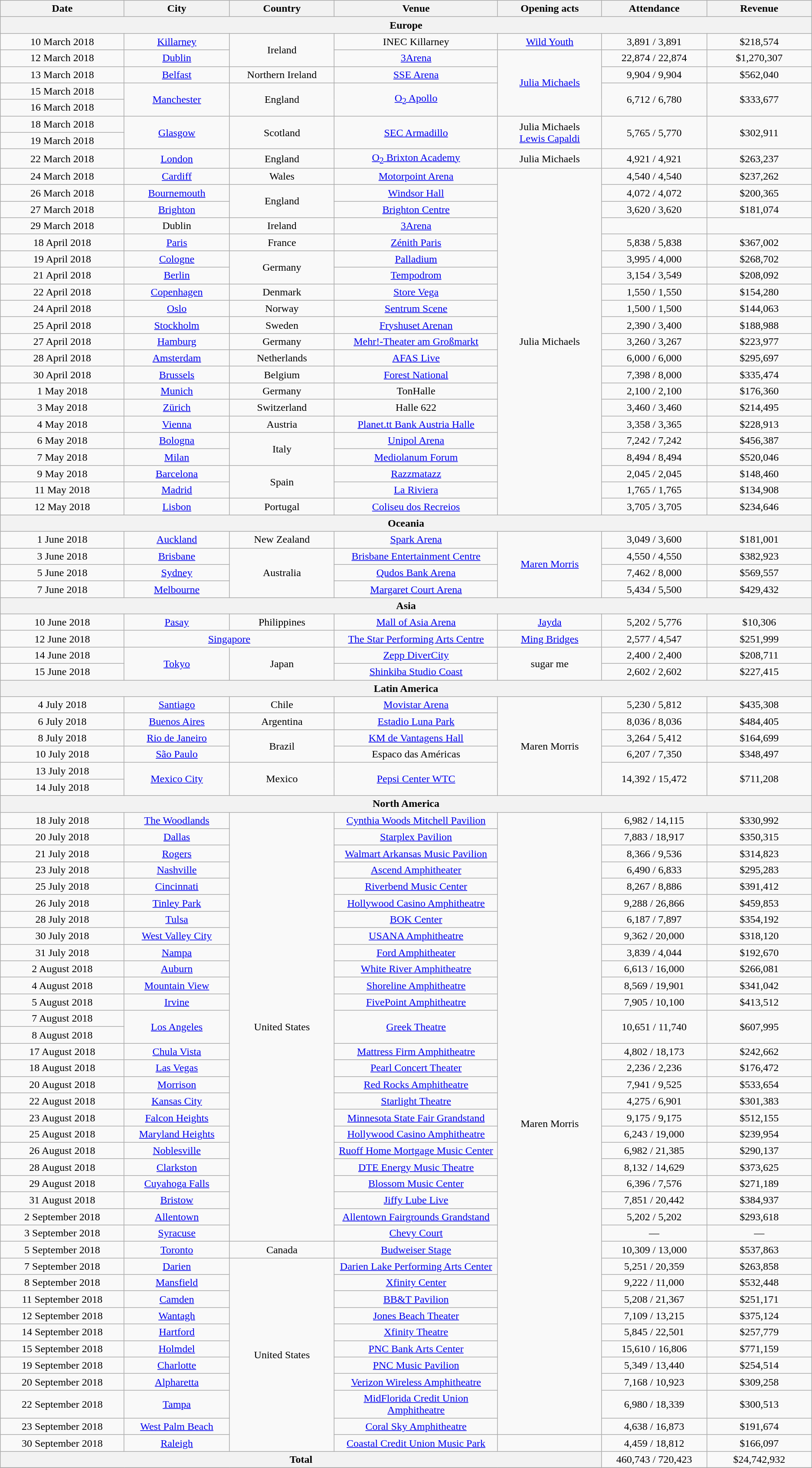<table class="wikitable plainrowheaders" style="text-align:center;">
<tr>
<th scope="col" style="width:12em;">Date</th>
<th scope="col" style="width:10em;">City</th>
<th scope="col" style="width:10em;">Country</th>
<th scope="col" style="width:16em;">Venue</th>
<th scope="col" style="width:10em;">Opening acts</th>
<th scope="col" style="width:10em;">Attendance</th>
<th scope="col" style="width:10em;">Revenue </th>
</tr>
<tr>
<th colspan="7">Europe</th>
</tr>
<tr>
<td>10 March 2018</td>
<td><a href='#'>Killarney</a></td>
<td rowspan="2">Ireland</td>
<td>INEC Killarney</td>
<td><a href='#'>Wild Youth</a></td>
<td>3,891 / 3,891</td>
<td>$218,574</td>
</tr>
<tr>
<td>12 March 2018</td>
<td><a href='#'>Dublin</a></td>
<td><a href='#'>3Arena</a></td>
<td rowspan="4"><a href='#'>Julia Michaels</a></td>
<td>22,874 / 22,874</td>
<td>$1,270,307</td>
</tr>
<tr>
<td>13 March 2018</td>
<td><a href='#'>Belfast</a></td>
<td>Northern Ireland</td>
<td><a href='#'>SSE Arena</a></td>
<td>9,904 / 9,904</td>
<td>$562,040</td>
</tr>
<tr>
<td>15 March 2018</td>
<td rowspan="2"><a href='#'>Manchester</a></td>
<td rowspan="2">England</td>
<td rowspan="2"><a href='#'>O<sub>2</sub> Apollo</a></td>
<td rowspan="2">6,712 / 6,780</td>
<td rowspan="2">$333,677</td>
</tr>
<tr>
<td>16 March 2018</td>
</tr>
<tr>
<td>18 March 2018</td>
<td rowspan="2"><a href='#'>Glasgow</a></td>
<td rowspan="2">Scotland</td>
<td rowspan="2"><a href='#'>SEC Armadillo</a></td>
<td rowspan="2">Julia Michaels<br><a href='#'>Lewis Capaldi</a></td>
<td rowspan="2">5,765 / 5,770</td>
<td rowspan="2">$302,911</td>
</tr>
<tr>
<td>19 March 2018</td>
</tr>
<tr>
<td>22 March 2018</td>
<td><a href='#'>London</a></td>
<td>England</td>
<td><a href='#'>O<sub>2</sub> Brixton Academy</a></td>
<td>Julia Michaels</td>
<td>4,921 / 4,921</td>
<td>$263,237</td>
</tr>
<tr>
<td>24 March 2018</td>
<td><a href='#'>Cardiff</a></td>
<td>Wales</td>
<td><a href='#'>Motorpoint Arena</a></td>
<td rowspan="21">Julia Michaels</td>
<td>4,540 / 4,540</td>
<td>$237,262</td>
</tr>
<tr>
<td>26 March 2018</td>
<td><a href='#'>Bournemouth</a></td>
<td rowspan="2">England</td>
<td><a href='#'>Windsor Hall</a></td>
<td>4,072 / 4,072</td>
<td>$200,365</td>
</tr>
<tr>
<td>27 March 2018</td>
<td><a href='#'>Brighton</a></td>
<td><a href='#'>Brighton Centre</a></td>
<td>3,620 / 3,620</td>
<td>$181,074</td>
</tr>
<tr>
<td>29 March 2018</td>
<td>Dublin</td>
<td>Ireland</td>
<td><a href='#'>3Arena</a></td>
<td></td>
<td></td>
</tr>
<tr>
<td>18 April 2018</td>
<td><a href='#'>Paris</a></td>
<td>France</td>
<td><a href='#'>Zénith Paris</a></td>
<td>5,838 / 5,838</td>
<td>$367,002</td>
</tr>
<tr>
<td>19 April 2018</td>
<td><a href='#'>Cologne</a></td>
<td rowspan="2">Germany</td>
<td><a href='#'>Palladium</a></td>
<td>3,995 / 4,000</td>
<td>$268,702</td>
</tr>
<tr>
<td>21 April 2018</td>
<td><a href='#'>Berlin</a></td>
<td><a href='#'>Tempodrom</a></td>
<td>3,154 / 3,549</td>
<td>$208,092</td>
</tr>
<tr>
<td>22 April 2018</td>
<td><a href='#'>Copenhagen</a></td>
<td>Denmark</td>
<td><a href='#'>Store Vega</a></td>
<td>1,550 / 1,550</td>
<td>$154,280</td>
</tr>
<tr>
<td>24 April 2018</td>
<td><a href='#'>Oslo</a></td>
<td>Norway</td>
<td><a href='#'>Sentrum Scene</a></td>
<td>1,500 / 1,500</td>
<td>$144,063</td>
</tr>
<tr>
<td>25 April 2018</td>
<td><a href='#'>Stockholm</a></td>
<td>Sweden</td>
<td><a href='#'>Fryshuset Arenan</a></td>
<td>2,390 / 3,400</td>
<td>$188,988</td>
</tr>
<tr>
<td>27 April 2018</td>
<td><a href='#'>Hamburg</a></td>
<td>Germany</td>
<td><a href='#'>Mehr!-Theater am Großmarkt</a></td>
<td>3,260 / 3,267</td>
<td>$223,977</td>
</tr>
<tr>
<td>28 April 2018</td>
<td><a href='#'>Amsterdam</a></td>
<td>Netherlands</td>
<td><a href='#'>AFAS Live</a></td>
<td>6,000 / 6,000</td>
<td>$295,697</td>
</tr>
<tr>
<td>30 April 2018</td>
<td><a href='#'>Brussels</a></td>
<td>Belgium</td>
<td><a href='#'>Forest National</a></td>
<td>7,398 / 8,000</td>
<td>$335,474</td>
</tr>
<tr>
<td>1 May 2018</td>
<td><a href='#'>Munich</a></td>
<td>Germany</td>
<td>TonHalle</td>
<td>2,100 / 2,100</td>
<td>$176,360</td>
</tr>
<tr>
<td>3 May 2018</td>
<td><a href='#'>Zürich</a></td>
<td>Switzerland</td>
<td>Halle 622</td>
<td>3,460 / 3,460</td>
<td>$214,495</td>
</tr>
<tr>
<td>4 May 2018</td>
<td><a href='#'>Vienna</a></td>
<td>Austria</td>
<td><a href='#'>Planet.tt Bank Austria Halle</a></td>
<td>3,358 / 3,365</td>
<td>$228,913</td>
</tr>
<tr>
<td>6 May 2018</td>
<td><a href='#'>Bologna</a></td>
<td rowspan="2">Italy</td>
<td><a href='#'>Unipol Arena</a></td>
<td>7,242 / 7,242</td>
<td>$456,387</td>
</tr>
<tr>
<td>7 May 2018</td>
<td><a href='#'>Milan</a></td>
<td><a href='#'>Mediolanum Forum</a></td>
<td>8,494 / 8,494</td>
<td>$520,046</td>
</tr>
<tr>
<td>9 May 2018</td>
<td><a href='#'>Barcelona</a></td>
<td rowspan="2">Spain</td>
<td><a href='#'>Razzmatazz</a></td>
<td>2,045 / 2,045</td>
<td>$148,460</td>
</tr>
<tr>
<td>11 May 2018</td>
<td><a href='#'>Madrid</a></td>
<td><a href='#'>La Riviera</a></td>
<td>1,765 / 1,765</td>
<td>$134,908</td>
</tr>
<tr>
<td>12 May 2018</td>
<td><a href='#'>Lisbon</a></td>
<td>Portugal</td>
<td><a href='#'>Coliseu dos Recreios</a></td>
<td>3,705 / 3,705</td>
<td>$234,646</td>
</tr>
<tr>
<th colspan="7">Oceania</th>
</tr>
<tr>
<td>1 June 2018</td>
<td><a href='#'>Auckland</a></td>
<td>New Zealand</td>
<td><a href='#'>Spark Arena</a></td>
<td rowspan="4"><a href='#'>Maren Morris</a></td>
<td>3,049 / 3,600</td>
<td>$181,001</td>
</tr>
<tr>
<td>3 June 2018</td>
<td><a href='#'>Brisbane</a></td>
<td rowspan="3">Australia</td>
<td><a href='#'>Brisbane Entertainment Centre</a></td>
<td>4,550 / 4,550</td>
<td>$382,923</td>
</tr>
<tr>
<td>5 June 2018</td>
<td><a href='#'>Sydney</a></td>
<td><a href='#'>Qudos Bank Arena</a></td>
<td>7,462 / 8,000</td>
<td>$569,557</td>
</tr>
<tr>
<td>7 June 2018</td>
<td><a href='#'>Melbourne</a></td>
<td><a href='#'>Margaret Court Arena</a></td>
<td>5,434 / 5,500</td>
<td>$429,432</td>
</tr>
<tr>
<th colspan="7">Asia</th>
</tr>
<tr>
<td>10 June 2018</td>
<td><a href='#'>Pasay</a></td>
<td>Philippines</td>
<td><a href='#'>Mall of Asia Arena</a></td>
<td><a href='#'>Jayda</a></td>
<td>5,202 / 5,776</td>
<td>$10,306</td>
</tr>
<tr>
<td>12 June 2018</td>
<td colspan="2"><a href='#'>Singapore</a></td>
<td><a href='#'>The Star Performing Arts Centre</a></td>
<td><a href='#'>Ming Bridges</a></td>
<td>2,577 / 4,547</td>
<td>$251,999</td>
</tr>
<tr>
<td>14 June 2018</td>
<td rowspan="2"><a href='#'>Tokyo</a></td>
<td rowspan="2">Japan</td>
<td><a href='#'>Zepp DiverCity</a></td>
<td rowspan="2">sugar me</td>
<td>2,400 / 2,400</td>
<td>$208,711</td>
</tr>
<tr>
<td>15 June 2018</td>
<td><a href='#'>Shinkiba Studio Coast</a></td>
<td>2,602 / 2,602</td>
<td>$227,415</td>
</tr>
<tr>
<th colspan="7">Latin America</th>
</tr>
<tr>
<td>4 July 2018</td>
<td><a href='#'>Santiago</a></td>
<td>Chile</td>
<td><a href='#'>Movistar Arena</a></td>
<td rowspan="6">Maren Morris</td>
<td>5,230 / 5,812</td>
<td>$435,308</td>
</tr>
<tr>
<td>6 July 2018</td>
<td><a href='#'>Buenos Aires</a></td>
<td>Argentina</td>
<td><a href='#'>Estadio Luna Park</a></td>
<td>8,036 / 8,036</td>
<td>$484,405</td>
</tr>
<tr>
<td>8 July 2018</td>
<td><a href='#'>Rio de Janeiro</a></td>
<td rowspan="2">Brazil</td>
<td><a href='#'>KM de Vantagens Hall</a></td>
<td>3,264 / 5,412</td>
<td>$164,699</td>
</tr>
<tr>
<td>10 July 2018</td>
<td><a href='#'>São Paulo</a></td>
<td>Espaco das Américas</td>
<td>6,207 / 7,350</td>
<td>$348,497</td>
</tr>
<tr>
<td>13 July 2018</td>
<td rowspan="2"><a href='#'>Mexico City</a></td>
<td rowspan="2">Mexico</td>
<td rowspan="2"><a href='#'>Pepsi Center WTC</a></td>
<td rowspan="2">14,392 / 15,472</td>
<td rowspan="2">$711,208</td>
</tr>
<tr>
<td>14 July 2018</td>
</tr>
<tr>
<th colspan="7">North America</th>
</tr>
<tr>
<td>18 July 2018</td>
<td><a href='#'>The Woodlands</a></td>
<td rowspan="26">United States</td>
<td><a href='#'>Cynthia Woods Mitchell Pavilion</a></td>
<td rowspan="37">Maren Morris</td>
<td>6,982 / 14,115</td>
<td>$330,992</td>
</tr>
<tr>
<td>20 July 2018</td>
<td><a href='#'>Dallas</a></td>
<td><a href='#'>Starplex Pavilion</a></td>
<td>7,883 / 18,917</td>
<td>$350,315</td>
</tr>
<tr>
<td>21 July 2018</td>
<td><a href='#'>Rogers</a></td>
<td><a href='#'>Walmart Arkansas Music Pavilion</a></td>
<td>8,366 / 9,536</td>
<td>$314,823</td>
</tr>
<tr>
<td>23 July 2018</td>
<td><a href='#'>Nashville</a></td>
<td><a href='#'>Ascend Amphitheater</a></td>
<td>6,490 / 6,833</td>
<td>$295,283</td>
</tr>
<tr>
<td>25 July 2018</td>
<td><a href='#'>Cincinnati</a></td>
<td><a href='#'>Riverbend Music Center</a></td>
<td>8,267 / 8,886</td>
<td>$391,412</td>
</tr>
<tr>
<td>26 July 2018</td>
<td><a href='#'>Tinley Park</a></td>
<td><a href='#'>Hollywood Casino Amphitheatre</a></td>
<td>9,288 / 26,866</td>
<td>$459,853</td>
</tr>
<tr>
<td>28 July 2018</td>
<td><a href='#'>Tulsa</a></td>
<td><a href='#'>BOK Center</a></td>
<td>6,187 / 7,897</td>
<td>$354,192</td>
</tr>
<tr>
<td>30 July 2018</td>
<td><a href='#'>West Valley City</a></td>
<td><a href='#'>USANA Amphitheatre</a></td>
<td>9,362 / 20,000</td>
<td>$318,120</td>
</tr>
<tr>
<td>31 July 2018</td>
<td><a href='#'>Nampa</a></td>
<td><a href='#'>Ford Amphitheater</a></td>
<td>3,839 / 4,044</td>
<td>$192,670</td>
</tr>
<tr>
<td>2 August 2018</td>
<td><a href='#'>Auburn</a></td>
<td><a href='#'>White River Amphitheatre</a></td>
<td>6,613 / 16,000</td>
<td>$266,081</td>
</tr>
<tr>
<td>4 August 2018</td>
<td><a href='#'>Mountain View</a></td>
<td><a href='#'>Shoreline Amphitheatre</a></td>
<td>8,569 / 19,901</td>
<td>$341,042</td>
</tr>
<tr>
<td>5 August 2018</td>
<td><a href='#'>Irvine</a></td>
<td><a href='#'>FivePoint Amphitheatre</a></td>
<td>7,905 / 10,100</td>
<td>$413,512</td>
</tr>
<tr>
<td>7 August 2018</td>
<td rowspan="2"><a href='#'>Los Angeles</a></td>
<td rowspan="2"><a href='#'>Greek Theatre</a></td>
<td rowspan="2">10,651 / 11,740</td>
<td rowspan="2">$607,995</td>
</tr>
<tr>
<td>8 August 2018</td>
</tr>
<tr>
<td>17 August 2018</td>
<td><a href='#'>Chula Vista</a></td>
<td><a href='#'>Mattress Firm Amphitheatre</a></td>
<td>4,802 / 18,173</td>
<td>$242,662</td>
</tr>
<tr>
<td>18 August 2018</td>
<td><a href='#'>Las Vegas</a></td>
<td><a href='#'>Pearl Concert Theater</a></td>
<td>2,236 / 2,236</td>
<td>$176,472</td>
</tr>
<tr>
<td>20 August 2018</td>
<td><a href='#'>Morrison</a></td>
<td><a href='#'>Red Rocks Amphitheatre</a></td>
<td>7,941 / 9,525</td>
<td>$533,654</td>
</tr>
<tr>
<td>22 August 2018</td>
<td><a href='#'>Kansas City</a></td>
<td><a href='#'>Starlight Theatre</a></td>
<td>4,275 / 6,901</td>
<td>$301,383</td>
</tr>
<tr>
<td>23 August 2018</td>
<td><a href='#'>Falcon Heights</a></td>
<td><a href='#'>Minnesota State Fair Grandstand</a></td>
<td>9,175 / 9,175</td>
<td>$512,155</td>
</tr>
<tr>
<td>25 August 2018</td>
<td><a href='#'>Maryland Heights</a></td>
<td><a href='#'>Hollywood Casino Amphitheatre</a></td>
<td>6,243 / 19,000</td>
<td>$239,954</td>
</tr>
<tr>
<td>26 August 2018</td>
<td><a href='#'>Noblesville</a></td>
<td><a href='#'>Ruoff Home Mortgage Music Center</a></td>
<td>6,982 / 21,385</td>
<td>$290,137</td>
</tr>
<tr>
<td>28 August 2018</td>
<td><a href='#'>Clarkston</a></td>
<td><a href='#'>DTE Energy Music Theatre</a></td>
<td>8,132 / 14,629</td>
<td>$373,625</td>
</tr>
<tr>
<td>29 August 2018</td>
<td><a href='#'>Cuyahoga Falls</a></td>
<td><a href='#'>Blossom Music Center</a></td>
<td>6,396 / 7,576</td>
<td>$271,189</td>
</tr>
<tr>
<td>31 August 2018</td>
<td><a href='#'>Bristow</a></td>
<td><a href='#'>Jiffy Lube Live</a></td>
<td>7,851 / 20,442</td>
<td>$384,937</td>
</tr>
<tr>
<td>2 September 2018</td>
<td><a href='#'>Allentown</a></td>
<td><a href='#'>Allentown Fairgrounds Grandstand</a></td>
<td>5,202 / 5,202</td>
<td>$293,618</td>
</tr>
<tr>
<td>3 September 2018</td>
<td><a href='#'>Syracuse</a></td>
<td><a href='#'>Chevy Court</a></td>
<td>—</td>
<td>—</td>
</tr>
<tr>
<td>5 September 2018</td>
<td><a href='#'>Toronto</a></td>
<td>Canada</td>
<td><a href='#'>Budweiser Stage</a></td>
<td>10,309 / 13,000</td>
<td>$537,863</td>
</tr>
<tr>
<td>7 September 2018</td>
<td><a href='#'>Darien</a></td>
<td rowspan="11">United States</td>
<td><a href='#'>Darien Lake Performing Arts Center</a></td>
<td>5,251 / 20,359</td>
<td>$263,858</td>
</tr>
<tr>
<td>8 September 2018</td>
<td><a href='#'>Mansfield</a></td>
<td><a href='#'>Xfinity Center</a></td>
<td>9,222 / 11,000</td>
<td>$532,448</td>
</tr>
<tr>
<td>11 September 2018</td>
<td><a href='#'>Camden</a></td>
<td><a href='#'>BB&T Pavilion</a></td>
<td>5,208 / 21,367</td>
<td>$251,171</td>
</tr>
<tr>
<td>12 September 2018</td>
<td><a href='#'>Wantagh</a></td>
<td><a href='#'>Jones Beach Theater</a></td>
<td>7,109 / 13,215</td>
<td>$375,124</td>
</tr>
<tr>
<td>14 September 2018</td>
<td><a href='#'>Hartford</a></td>
<td><a href='#'>Xfinity Theatre</a></td>
<td>5,845 / 22,501</td>
<td>$257,779</td>
</tr>
<tr>
<td>15 September 2018</td>
<td><a href='#'>Holmdel</a></td>
<td><a href='#'>PNC Bank Arts Center</a></td>
<td>15,610 / 16,806</td>
<td>$771,159</td>
</tr>
<tr>
<td>19 September 2018</td>
<td><a href='#'>Charlotte</a></td>
<td><a href='#'>PNC Music Pavilion</a></td>
<td>5,349 / 13,440</td>
<td>$254,514</td>
</tr>
<tr>
<td>20 September 2018</td>
<td><a href='#'>Alpharetta</a></td>
<td><a href='#'>Verizon Wireless Amphitheatre</a></td>
<td>7,168 / 10,923</td>
<td>$309,258</td>
</tr>
<tr>
<td>22 September 2018</td>
<td><a href='#'>Tampa</a></td>
<td><a href='#'>MidFlorida Credit Union Amphitheatre</a></td>
<td>6,980 / 18,339</td>
<td>$300,513</td>
</tr>
<tr>
<td>23 September 2018</td>
<td><a href='#'>West Palm Beach</a></td>
<td><a href='#'>Coral Sky Amphitheatre</a></td>
<td>4,638 / 16,873</td>
<td>$191,674</td>
</tr>
<tr>
<td>30 September 2018</td>
<td><a href='#'>Raleigh</a></td>
<td><a href='#'>Coastal Credit Union Music Park</a></td>
<td></td>
<td>4,459 / 18,812</td>
<td>$166,097</td>
</tr>
<tr>
<th colspan="5">Total</th>
<td>460,743 / 720,423</td>
<td>$24,742,932</td>
</tr>
<tr>
</tr>
</table>
